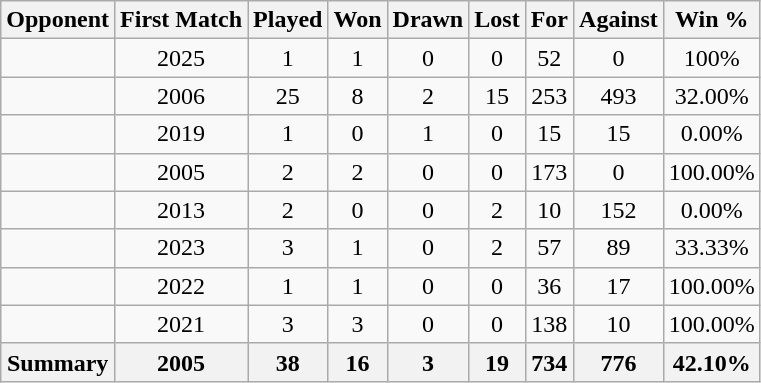<table class="wikitable sortable" style="text-align:center;">
<tr>
<th>Opponent</th>
<th>First Match</th>
<th>Played</th>
<th>Won</th>
<th>Drawn</th>
<th>Lost</th>
<th>For</th>
<th>Against</th>
<th>Win %</th>
</tr>
<tr>
<td style="text-align: left;"></td>
<td>2025</td>
<td>1</td>
<td>1</td>
<td>0</td>
<td>0</td>
<td>52</td>
<td>0</td>
<td>100%</td>
</tr>
<tr>
<td style="text-align: left;"></td>
<td>2006</td>
<td>25</td>
<td>8</td>
<td>2</td>
<td>15</td>
<td>253</td>
<td>493</td>
<td>32.00%</td>
</tr>
<tr>
<td style="text-align: left;"></td>
<td>2019</td>
<td>1</td>
<td>0</td>
<td>1</td>
<td>0</td>
<td>15</td>
<td>15</td>
<td>0.00%</td>
</tr>
<tr>
<td style="text-align: left;"></td>
<td>2005</td>
<td>2</td>
<td>2</td>
<td>0</td>
<td>0</td>
<td>173</td>
<td>0</td>
<td>100.00%</td>
</tr>
<tr>
<td style="text-align: left;"></td>
<td>2013</td>
<td>2</td>
<td>0</td>
<td>0</td>
<td>2</td>
<td>10</td>
<td>152</td>
<td>0.00%</td>
</tr>
<tr>
<td style="text-align: left;"></td>
<td>2023</td>
<td>3</td>
<td>1</td>
<td>0</td>
<td>2</td>
<td>57</td>
<td>89</td>
<td>33.33%</td>
</tr>
<tr>
<td style="text-align: left;"></td>
<td>2022</td>
<td>1</td>
<td>1</td>
<td>0</td>
<td>0</td>
<td>36</td>
<td>17</td>
<td>100.00%</td>
</tr>
<tr>
<td style="text-align: left;"></td>
<td>2021</td>
<td>3</td>
<td>3</td>
<td>0</td>
<td>0</td>
<td>138</td>
<td>10</td>
<td>100.00%</td>
</tr>
<tr>
<th>Summary</th>
<th>2005</th>
<th>38</th>
<th>16</th>
<th>3</th>
<th>19</th>
<th>734</th>
<th>776</th>
<th>42.10%</th>
</tr>
</table>
